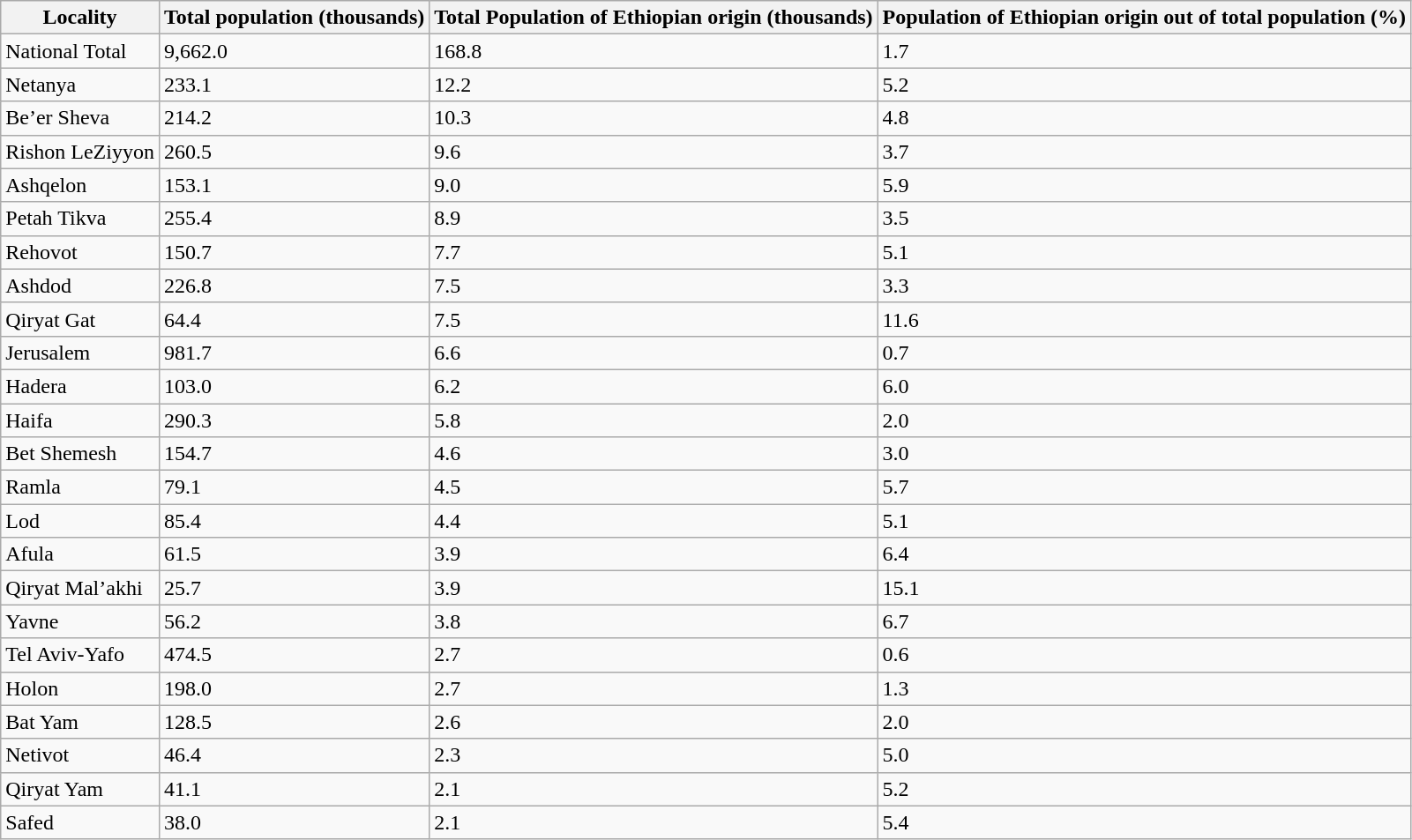<table class="wikitable">
<tr>
<th>Locality</th>
<th>Total population (thousands)</th>
<th>Total Population of Ethiopian origin (thousands)</th>
<th>Population of Ethiopian origin out of total population (%)</th>
</tr>
<tr>
<td>National Total</td>
<td>9,662.0</td>
<td>168.8</td>
<td>1.7</td>
</tr>
<tr>
<td>Netanya</td>
<td>233.1</td>
<td>12.2</td>
<td>5.2</td>
</tr>
<tr>
<td>Be’er Sheva</td>
<td>214.2</td>
<td>10.3</td>
<td>4.8</td>
</tr>
<tr>
<td>Rishon LeZiyyon</td>
<td>260.5</td>
<td>9.6</td>
<td>3.7</td>
</tr>
<tr>
<td>Ashqelon</td>
<td>153.1</td>
<td>9.0</td>
<td>5.9</td>
</tr>
<tr>
<td>Petah Tikva</td>
<td>255.4</td>
<td>8.9</td>
<td>3.5</td>
</tr>
<tr>
<td>Rehovot</td>
<td>150.7</td>
<td>7.7</td>
<td>5.1</td>
</tr>
<tr>
<td>Ashdod</td>
<td>226.8</td>
<td>7.5</td>
<td>3.3</td>
</tr>
<tr>
<td>Qiryat Gat</td>
<td>64.4</td>
<td>7.5</td>
<td>11.6</td>
</tr>
<tr>
<td>Jerusalem</td>
<td>981.7</td>
<td>6.6</td>
<td>0.7</td>
</tr>
<tr>
<td>Hadera</td>
<td>103.0</td>
<td>6.2</td>
<td>6.0</td>
</tr>
<tr>
<td>Haifa</td>
<td>290.3</td>
<td>5.8</td>
<td>2.0</td>
</tr>
<tr>
<td>Bet Shemesh</td>
<td>154.7</td>
<td>4.6</td>
<td>3.0</td>
</tr>
<tr>
<td>Ramla</td>
<td>79.1</td>
<td>4.5</td>
<td>5.7</td>
</tr>
<tr>
<td>Lod</td>
<td>85.4</td>
<td>4.4</td>
<td>5.1</td>
</tr>
<tr>
<td>Afula</td>
<td>61.5</td>
<td>3.9</td>
<td>6.4</td>
</tr>
<tr>
<td>Qiryat Mal’akhi</td>
<td>25.7</td>
<td>3.9</td>
<td>15.1</td>
</tr>
<tr>
<td>Yavne</td>
<td>56.2</td>
<td>3.8</td>
<td>6.7</td>
</tr>
<tr>
<td>Tel Aviv-Yafo</td>
<td>474.5</td>
<td>2.7</td>
<td>0.6</td>
</tr>
<tr>
<td>Holon</td>
<td>198.0</td>
<td>2.7</td>
<td>1.3</td>
</tr>
<tr>
<td>Bat Yam</td>
<td>128.5</td>
<td>2.6</td>
<td>2.0</td>
</tr>
<tr>
<td>Netivot</td>
<td>46.4</td>
<td>2.3</td>
<td>5.0</td>
</tr>
<tr>
<td>Qiryat Yam</td>
<td>41.1</td>
<td>2.1</td>
<td>5.2</td>
</tr>
<tr>
<td>Safed</td>
<td>38.0</td>
<td>2.1</td>
<td>5.4</td>
</tr>
</table>
